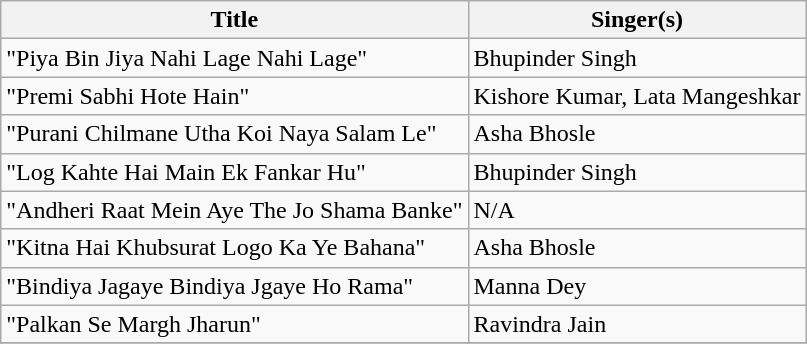<table class="wikitable">
<tr>
<th>Title</th>
<th>Singer(s)</th>
</tr>
<tr>
<td>"Piya Bin Jiya Nahi Lage Nahi Lage"</td>
<td>Bhupinder Singh</td>
</tr>
<tr>
<td>"Premi Sabhi Hote Hain"</td>
<td>Kishore Kumar, Lata Mangeshkar</td>
</tr>
<tr>
<td>"Purani Chilmane Utha Koi Naya Salam Le"</td>
<td>Asha Bhosle</td>
</tr>
<tr>
<td>"Log Kahte Hai Main Ek Fankar Hu"</td>
<td>Bhupinder Singh</td>
</tr>
<tr>
<td>"Andheri Raat Mein Aye The Jo Shama Banke"</td>
<td>N/A</td>
</tr>
<tr>
<td>"Kitna Hai Khubsurat Logo Ka Ye Bahana"</td>
<td>Asha Bhosle</td>
</tr>
<tr>
<td>"Bindiya Jagaye Bindiya Jgaye Ho Rama"</td>
<td>Manna Dey</td>
</tr>
<tr>
<td>"Palkan Se Margh Jharun"</td>
<td>Ravindra Jain</td>
</tr>
<tr>
</tr>
</table>
